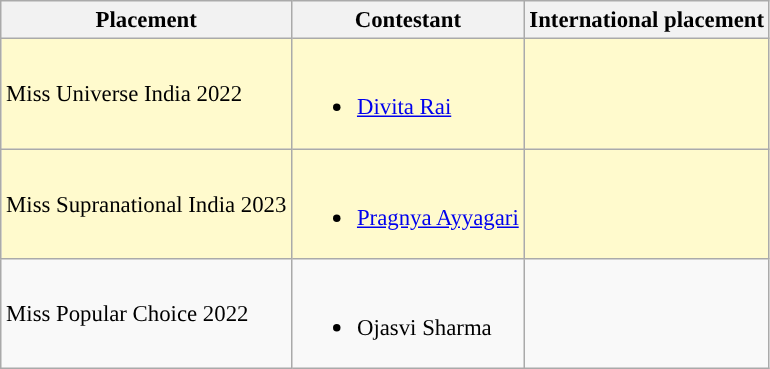<table class="wikitable sortable" style="font-size: 95%;">
<tr>
<th>Placement</th>
<th>Contestant</th>
<th>International placement</th>
</tr>
<tr style="background:#FFFACD;">
<td>Miss Universe India 2022</td>
<td><br><ul><li><a href='#'>Divita Rai</a></li></ul></td>
<td></td>
</tr>
<tr style="background:#FFFACD;">
<td>Miss Supranational India 2023</td>
<td><br><ul><li><a href='#'>Pragnya Ayyagari</a></li></ul></td>
<td></td>
</tr>
<tr>
<td>Miss  Popular Choice 2022</td>
<td><br><ul><li>Ojasvi Sharma</li></ul></td>
</tr>
</table>
